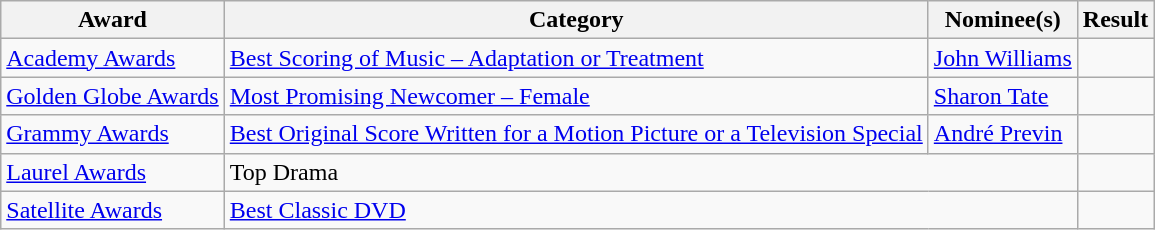<table class="wikitable plainrowheaders">
<tr>
<th>Award</th>
<th>Category</th>
<th>Nominee(s)</th>
<th>Result</th>
</tr>
<tr>
<td><a href='#'>Academy Awards</a></td>
<td><a href='#'>Best Scoring of Music – Adaptation or Treatment</a></td>
<td><a href='#'>John Williams</a></td>
<td></td>
</tr>
<tr>
<td><a href='#'>Golden Globe Awards</a></td>
<td><a href='#'>Most Promising Newcomer – Female</a></td>
<td><a href='#'>Sharon Tate</a></td>
<td></td>
</tr>
<tr>
<td><a href='#'>Grammy Awards</a></td>
<td><a href='#'>Best Original Score Written for a Motion Picture or a Television Special</a></td>
<td><a href='#'>André Previn</a></td>
<td></td>
</tr>
<tr>
<td><a href='#'>Laurel Awards</a></td>
<td colspan="2">Top Drama</td>
<td></td>
</tr>
<tr>
<td><a href='#'>Satellite Awards</a></td>
<td colspan="2"><a href='#'>Best Classic DVD</a></td>
<td></td>
</tr>
</table>
